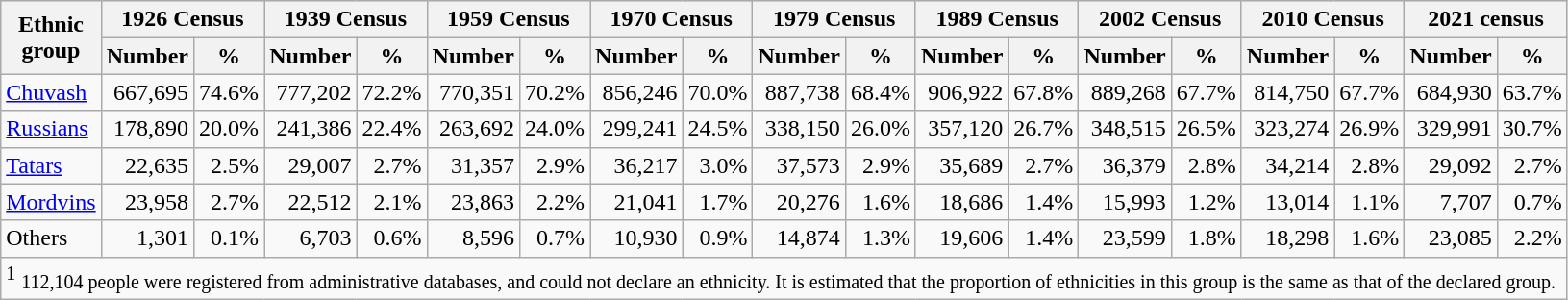<table class="wikitable" style="text-align: right;">
<tr bgcolor="#e0e0e0">
<th rowspan="2">Ethnic<br>group</th>
<th colspan="2">1926 Census</th>
<th colspan="2">1939 Census</th>
<th colspan="2">1959 Census</th>
<th colspan="2">1970 Census</th>
<th colspan="2">1979 Census</th>
<th colspan="2">1989 Census</th>
<th colspan="2">2002 Census</th>
<th colspan="2">2010 Census</th>
<th colspan="2">2021 census</th>
</tr>
<tr bgcolor="#e0e0e0">
<th>Number</th>
<th>%</th>
<th>Number</th>
<th>%</th>
<th>Number</th>
<th>%</th>
<th>Number</th>
<th>%</th>
<th>Number</th>
<th>%</th>
<th>Number</th>
<th>%</th>
<th>Number</th>
<th>%</th>
<th>Number</th>
<th>%</th>
<th>Number</th>
<th>%</th>
</tr>
<tr>
<td align="left"><a href='#'>Chuvash</a></td>
<td>667,695</td>
<td>74.6%</td>
<td>777,202</td>
<td>72.2%</td>
<td>770,351</td>
<td>70.2%</td>
<td>856,246</td>
<td>70.0%</td>
<td>887,738</td>
<td>68.4%</td>
<td>906,922</td>
<td>67.8%</td>
<td>889,268</td>
<td>67.7%</td>
<td>814,750</td>
<td>67.7%</td>
<td>684,930</td>
<td>63.7%</td>
</tr>
<tr>
<td align="left"><a href='#'>Russians</a></td>
<td>178,890</td>
<td>20.0%</td>
<td>241,386</td>
<td>22.4%</td>
<td>263,692</td>
<td>24.0%</td>
<td>299,241</td>
<td>24.5%</td>
<td>338,150</td>
<td>26.0%</td>
<td>357,120</td>
<td>26.7%</td>
<td>348,515</td>
<td>26.5%</td>
<td>323,274</td>
<td>26.9%</td>
<td>329,991</td>
<td>30.7%</td>
</tr>
<tr>
<td align="left"><a href='#'>Tatars</a></td>
<td>22,635</td>
<td>2.5%</td>
<td>29,007</td>
<td>2.7%</td>
<td>31,357</td>
<td>2.9%</td>
<td>36,217</td>
<td>3.0%</td>
<td>37,573</td>
<td>2.9%</td>
<td>35,689</td>
<td>2.7%</td>
<td>36,379</td>
<td>2.8%</td>
<td>34,214</td>
<td>2.8%</td>
<td>29,092</td>
<td>2.7%</td>
</tr>
<tr>
<td align="left"><a href='#'>Mordvins</a></td>
<td>23,958</td>
<td>2.7%</td>
<td>22,512</td>
<td>2.1%</td>
<td>23,863</td>
<td>2.2%</td>
<td>21,041</td>
<td>1.7%</td>
<td>20,276</td>
<td>1.6%</td>
<td>18,686</td>
<td>1.4%</td>
<td>15,993</td>
<td>1.2%</td>
<td>13,014</td>
<td>1.1%</td>
<td>7,707</td>
<td>0.7%</td>
</tr>
<tr>
<td align="left">Others</td>
<td>1,301</td>
<td>0.1%</td>
<td>6,703</td>
<td>0.6%</td>
<td>8,596</td>
<td>0.7%</td>
<td>10,930</td>
<td>0.9%</td>
<td>14,874</td>
<td>1.3%</td>
<td>19,606</td>
<td>1.4%</td>
<td>23,599</td>
<td>1.8%</td>
<td>18,298</td>
<td>1.6%</td>
<td>23,085</td>
<td>2.2%</td>
</tr>
<tr>
<td align="left" colspan="19"><sup>1</sup> <small>112,104 people were registered from administrative databases, and could not declare an ethnicity. It is estimated that the proportion of ethnicities in this group is the same as that of the declared group.</small></td>
</tr>
</table>
